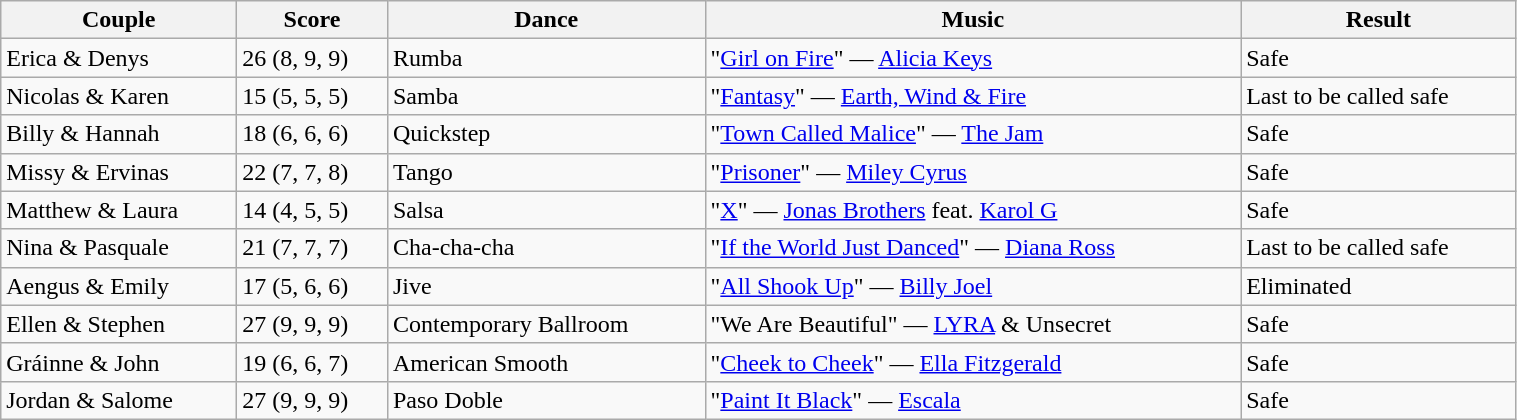<table class="wikitable" style="width:80%;">
<tr>
<th>Couple</th>
<th>Score</th>
<th>Dance</th>
<th>Music</th>
<th>Result</th>
</tr>
<tr>
<td>Erica & Denys</td>
<td>26 (8, 9, 9)</td>
<td>Rumba</td>
<td>"<a href='#'>Girl on Fire</a>" — <a href='#'>Alicia Keys</a></td>
<td>Safe</td>
</tr>
<tr>
<td>Nicolas & Karen</td>
<td>15 (5, 5, 5)</td>
<td>Samba</td>
<td>"<a href='#'>Fantasy</a>" — <a href='#'>Earth, Wind & Fire</a></td>
<td>Last to be called safe</td>
</tr>
<tr>
<td>Billy & Hannah</td>
<td>18 (6, 6, 6)</td>
<td>Quickstep</td>
<td>"<a href='#'>Town Called Malice</a>" — <a href='#'>The Jam</a></td>
<td>Safe</td>
</tr>
<tr>
<td>Missy & Ervinas</td>
<td>22 (7, 7, 8)</td>
<td>Tango</td>
<td>"<a href='#'>Prisoner</a>" — <a href='#'>Miley Cyrus</a></td>
<td>Safe</td>
</tr>
<tr>
<td>Matthew & Laura</td>
<td>14 (4, 5, 5)</td>
<td>Salsa</td>
<td>"<a href='#'>X</a>" — <a href='#'>Jonas Brothers</a> feat. <a href='#'>Karol G</a></td>
<td>Safe</td>
</tr>
<tr>
<td>Nina & Pasquale</td>
<td>21 (7, 7, 7)</td>
<td>Cha-cha-cha</td>
<td>"<a href='#'>If the World Just Danced</a>" — <a href='#'>Diana Ross</a></td>
<td>Last to be called safe</td>
</tr>
<tr>
<td>Aengus & Emily</td>
<td>17 (5, 6, 6)</td>
<td>Jive</td>
<td>"<a href='#'>All Shook Up</a>" — <a href='#'>Billy Joel</a></td>
<td>Eliminated</td>
</tr>
<tr>
<td>Ellen & Stephen</td>
<td>27 (9, 9, 9)</td>
<td>Contemporary Ballroom</td>
<td>"We Are Beautiful" — <a href='#'>LYRA</a> & Unsecret</td>
<td>Safe</td>
</tr>
<tr>
<td>Gráinne & John</td>
<td>19 (6, 6, 7)</td>
<td>American Smooth</td>
<td>"<a href='#'>Cheek to Cheek</a>" — <a href='#'>Ella Fitzgerald</a></td>
<td>Safe</td>
</tr>
<tr>
<td>Jordan & Salome</td>
<td>27 (9, 9, 9)</td>
<td>Paso Doble</td>
<td>"<a href='#'>Paint It Black</a>" — <a href='#'>Escala</a></td>
<td>Safe</td>
</tr>
</table>
